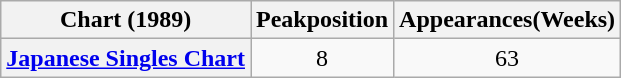<table class="wikitable plainrowheaders">
<tr>
<th scope="col">Chart (1989)</th>
<th scope="col">Peakposition</th>
<th scope="col">Appearances(Weeks)</th>
</tr>
<tr>
<th scope="row"><a href='#'>Japanese Singles Chart</a></th>
<td style="text-align:center;">8</td>
<td style="text-align:center;">63</td>
</tr>
</table>
